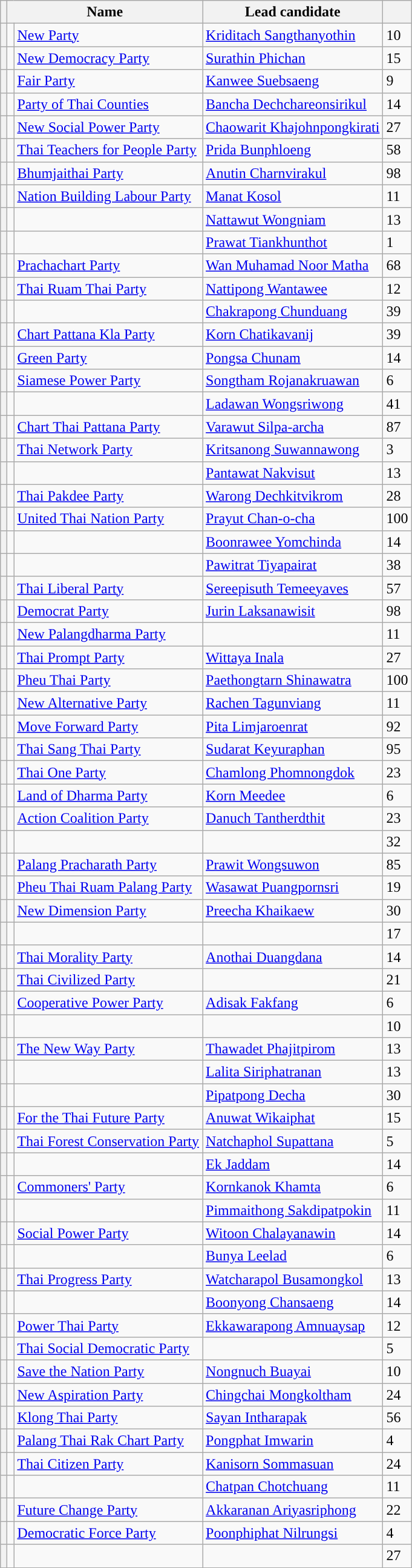<table class="wikitable collapsible sortable" style="text-align:left">
<tr>
<th></th>
<th colspan="2">Name</th>
<th>Lead candidate</th>
<th></th>
</tr>
<tr>
<th></th>
<td style="color:inherit;background:"></td>
<td><a href='#'>New Party</a></td>
<td><a href='#'>Kriditach Sangthanyothin</a></td>
<td>10</td>
</tr>
<tr>
<th></th>
<td style="color:inherit;background:"></td>
<td><a href='#'>New Democracy Party</a></td>
<td><a href='#'>Surathin Phichan</a></td>
<td>15</td>
</tr>
<tr>
<th></th>
<td style="color:inherit;background:"></td>
<td><a href='#'>Fair Party</a></td>
<td><a href='#'>Kanwee Suebsaeng</a></td>
<td>9</td>
</tr>
<tr>
<th></th>
<td style="color:inherit;background:"></td>
<td><a href='#'>Party of Thai Counties</a></td>
<td><a href='#'>Bancha Dechchareonsirikul</a></td>
<td>14</td>
</tr>
<tr>
<th></th>
<td style="color:inherit;background:"></td>
<td><a href='#'>New Social Power Party</a></td>
<td><a href='#'>Chaowarit Khajohnpongkirati</a></td>
<td>27</td>
</tr>
<tr>
<th></th>
<td style="color:inherit;background:"></td>
<td><a href='#'>Thai Teachers for People Party</a></td>
<td><a href='#'>Prida Bunphloeng</a></td>
<td>58</td>
</tr>
<tr>
<th></th>
<td style="color:inherit;background:"></td>
<td><a href='#'>Bhumjaithai Party</a></td>
<td><a href='#'>Anutin Charnvirakul</a></td>
<td>98</td>
</tr>
<tr>
<th></th>
<td style="color:inherit;background:"></td>
<td><a href='#'>Nation Building Labour Party</a></td>
<td><a href='#'>Manat Kosol</a></td>
<td>11</td>
</tr>
<tr>
<th></th>
<td style="color:inherit;background:"></td>
<td></td>
<td><a href='#'>Nattawut Wongniam</a></td>
<td>13</td>
</tr>
<tr>
<th></th>
<td style="color:inherit;background:"></td>
<td></td>
<td><a href='#'>Prawat Tiankhunthot</a></td>
<td>1</td>
</tr>
<tr>
<th></th>
<td style="color:inherit;background:"></td>
<td><a href='#'>Prachachart Party</a></td>
<td><a href='#'>Wan Muhamad Noor Matha</a></td>
<td>68</td>
</tr>
<tr>
<th></th>
<td style="color:inherit;background:"></td>
<td><a href='#'>Thai Ruam Thai Party</a></td>
<td><a href='#'>Nattipong Wantawee</a></td>
<td>12</td>
</tr>
<tr>
<th></th>
<td style="color:inherit;background:"></td>
<td></td>
<td><a href='#'>Chakrapong Chunduang</a></td>
<td>39</td>
</tr>
<tr>
<th></th>
<td style="color:inherit;background:"></td>
<td><a href='#'>Chart Pattana Kla Party</a></td>
<td><a href='#'>Korn Chatikavanij</a></td>
<td>39</td>
</tr>
<tr>
<th></th>
<td style="color:inherit;background:"></td>
<td><a href='#'>Green Party</a></td>
<td><a href='#'>Pongsa Chunam</a></td>
<td>14</td>
</tr>
<tr>
<th></th>
<td style="color:inherit;background:"></td>
<td><a href='#'>Siamese Power Party</a></td>
<td><a href='#'>Songtham Rojanakruawan</a></td>
<td>6</td>
</tr>
<tr>
<th></th>
<td style="color:inherit;background:"></td>
<td></td>
<td><a href='#'>Ladawan Wongsriwong</a></td>
<td>41</td>
</tr>
<tr>
<th></th>
<td style="color:inherit;background:"></td>
<td><a href='#'>Chart Thai Pattana Party</a></td>
<td><a href='#'>Varawut Silpa-archa</a></td>
<td>87</td>
</tr>
<tr>
<th></th>
<td style="color:inherit;background:"></td>
<td><a href='#'>Thai Network Party</a></td>
<td><a href='#'>Kritsanong Suwannawong</a></td>
<td>3</td>
</tr>
<tr>
<th></th>
<td style="color:inherit;background:"></td>
<td></td>
<td><a href='#'>Pantawat Nakvisut</a></td>
<td>13</td>
</tr>
<tr>
<th></th>
<td style="color:inherit;background:"></td>
<td><a href='#'>Thai Pakdee Party</a></td>
<td><a href='#'>Warong Dechkitvikrom</a></td>
<td>28</td>
</tr>
<tr>
<th></th>
<td style="color:inherit;background:"></td>
<td><a href='#'>United Thai Nation Party</a></td>
<td><a href='#'>Prayut Chan-o-cha</a></td>
<td>100</td>
</tr>
<tr>
<th></th>
<td style="color:inherit;background:"></td>
<td></td>
<td><a href='#'>Boonrawee Yomchinda</a></td>
<td>14</td>
</tr>
<tr>
<th></th>
<td style="color:inherit;background:"></td>
<td></td>
<td><a href='#'>Pawitrat Tiyapairat</a></td>
<td>38</td>
</tr>
<tr>
<th></th>
<td style="color:inherit;background:"></td>
<td><a href='#'>Thai Liberal Party</a></td>
<td><a href='#'>Sereepisuth Temeeyaves</a></td>
<td>57</td>
</tr>
<tr>
<th></th>
<td style="color:inherit;background:"></td>
<td><a href='#'>Democrat Party</a></td>
<td><a href='#'>Jurin Laksanawisit</a></td>
<td>98</td>
</tr>
<tr>
<th></th>
<td style="color:inherit;background:"></td>
<td><a href='#'>New Palangdharma Party</a></td>
<td></td>
<td>11</td>
</tr>
<tr>
<th></th>
<td style="color:inherit;background:"></td>
<td><a href='#'>Thai Prompt Party</a></td>
<td><a href='#'>Wittaya Inala</a></td>
<td>27</td>
</tr>
<tr>
<th></th>
<td style="color:inherit;background:"></td>
<td><a href='#'>Pheu Thai Party</a></td>
<td><a href='#'>Paethongtarn Shinawatra</a></td>
<td>100</td>
</tr>
<tr>
<th></th>
<td style="color:inherit;background:"></td>
<td><a href='#'>New Alternative Party</a></td>
<td><a href='#'>Rachen Tagunviang</a></td>
<td>11</td>
</tr>
<tr>
<th></th>
<td style="color:inherit;background:"></td>
<td><a href='#'>Move Forward Party</a></td>
<td><a href='#'>Pita Limjaroenrat</a></td>
<td>92</td>
</tr>
<tr>
<th></th>
<td style="color:inherit;background:"></td>
<td><a href='#'>Thai Sang Thai Party</a></td>
<td><a href='#'>Sudarat Keyuraphan</a></td>
<td>95</td>
</tr>
<tr>
<th></th>
<td style="color:inherit;background:"></td>
<td><a href='#'>Thai One Party</a></td>
<td><a href='#'>Chamlong Phomnongdok</a></td>
<td>23</td>
</tr>
<tr>
<th></th>
<td style="color:inherit;background:"></td>
<td><a href='#'>Land of Dharma Party</a></td>
<td><a href='#'>Korn Meedee</a></td>
<td>6</td>
</tr>
<tr>
<th></th>
<td style="color:inherit;background:"></td>
<td><a href='#'>Action Coalition Party</a></td>
<td><a href='#'>Danuch Tantherdthit</a></td>
<td>23</td>
</tr>
<tr>
<th></th>
<td style="color:inherit;background:"></td>
<td></td>
<td></td>
<td>32</td>
</tr>
<tr>
<th></th>
<td style="color:inherit;background:"></td>
<td><a href='#'>Palang Pracharath Party</a></td>
<td><a href='#'>Prawit Wongsuwon</a></td>
<td>85</td>
</tr>
<tr>
<th></th>
<td style="color:inherit;background:"></td>
<td><a href='#'>Pheu Thai Ruam Palang Party</a></td>
<td><a href='#'>Wasawat Puangpornsri</a></td>
<td>19</td>
</tr>
<tr>
<th></th>
<td style="color:inherit;background:"></td>
<td><a href='#'>New Dimension Party</a></td>
<td><a href='#'>Preecha Khaikaew</a></td>
<td>30</td>
</tr>
<tr>
<th></th>
<td style="color:inherit;background:"></td>
<td></td>
<td></td>
<td>17</td>
</tr>
<tr>
<th></th>
<td style="color:inherit;background:"></td>
<td><a href='#'>Thai Morality Party</a></td>
<td><a href='#'>Anothai Duangdana</a></td>
<td>14</td>
</tr>
<tr>
<th></th>
<td style="color:inherit;background:"></td>
<td><a href='#'>Thai Civilized Party</a></td>
<td></td>
<td>21</td>
</tr>
<tr>
<th></th>
<td style="color:inherit;background:"></td>
<td><a href='#'>Cooperative Power Party</a></td>
<td><a href='#'>Adisak Fakfang</a></td>
<td>6</td>
</tr>
<tr>
<th></th>
<td style="color:inherit;background:"></td>
<td></td>
<td></td>
<td>10</td>
</tr>
<tr>
<th></th>
<td style="color:inherit;background:"></td>
<td><a href='#'>The New Way Party</a></td>
<td><a href='#'>Thawadet Phajitpirom</a></td>
<td>13</td>
</tr>
<tr>
<th></th>
<td style="color:inherit;background:"></td>
<td></td>
<td><a href='#'>Lalita Siriphatranan</a></td>
<td>13</td>
</tr>
<tr>
<th></th>
<td style="color:inherit;background:"></td>
<td></td>
<td><a href='#'>Pipatpong Decha</a></td>
<td>30</td>
</tr>
<tr>
<th></th>
<td style="color:inherit;background:"></td>
<td><a href='#'>For the Thai Future Party</a></td>
<td><a href='#'>Anuwat Wikaiphat</a></td>
<td>15</td>
</tr>
<tr>
<th></th>
<td style="color:inherit;background:"></td>
<td><a href='#'>Thai Forest Conservation Party</a></td>
<td><a href='#'>Natchaphol Supattana</a></td>
<td>5</td>
</tr>
<tr>
<th></th>
<td style="color:inherit;background:"></td>
<td></td>
<td><a href='#'>Ek Jaddam</a></td>
<td>14</td>
</tr>
<tr>
<th></th>
<td style="color:inherit;background:"></td>
<td><a href='#'>Commoners' Party</a></td>
<td><a href='#'>Kornkanok Khamta</a></td>
<td>6</td>
</tr>
<tr>
<th></th>
<td style="color:inherit;background:"></td>
<td></td>
<td><a href='#'>Pimmaithong Sakdipatpokin</a></td>
<td>11</td>
</tr>
<tr>
<th></th>
<td style="color:inherit;background:"></td>
<td><a href='#'>Social Power Party</a></td>
<td><a href='#'>Witoon Chalayanawin</a></td>
<td>14</td>
</tr>
<tr>
<th></th>
<td style="color:inherit;background:"></td>
<td></td>
<td><a href='#'>Bunya Leelad</a></td>
<td>6</td>
</tr>
<tr>
<th></th>
<td style="color:inherit;background:"></td>
<td><a href='#'>Thai Progress Party</a></td>
<td><a href='#'>Watcharapol Busamongkol</a></td>
<td>13</td>
</tr>
<tr>
<th></th>
<td style="color:inherit;background:"></td>
<td></td>
<td><a href='#'>Boonyong Chansaeng</a></td>
<td>14</td>
</tr>
<tr>
<th></th>
<td style="color:inherit;background:"></td>
<td><a href='#'>Power Thai Party</a></td>
<td><a href='#'>Ekkawarapong Amnuaysap</a></td>
<td>12</td>
</tr>
<tr>
<th></th>
<td style="color:inherit;background:"></td>
<td><a href='#'>Thai Social Democratic Party</a></td>
<td></td>
<td>5</td>
</tr>
<tr>
<th></th>
<td style="color:inherit;background:"></td>
<td><a href='#'>Save the Nation Party</a></td>
<td><a href='#'>Nongnuch Buayai</a></td>
<td>10</td>
</tr>
<tr>
<th></th>
<td style="color:inherit;background:"></td>
<td><a href='#'>New Aspiration Party</a></td>
<td><a href='#'>Chingchai Mongkoltham</a></td>
<td>24</td>
</tr>
<tr>
<th></th>
<td style="color:inherit;background:"></td>
<td><a href='#'>Klong Thai Party</a></td>
<td><a href='#'>Sayan Intharapak</a></td>
<td>56</td>
</tr>
<tr>
<th></th>
<td style="color:inherit;background:"></td>
<td><a href='#'>Palang Thai Rak Chart Party</a></td>
<td><a href='#'>Pongphat Imwarin</a></td>
<td>4</td>
</tr>
<tr>
<th></th>
<td style="color:inherit;background:"></td>
<td><a href='#'>Thai Citizen Party</a></td>
<td><a href='#'>Kanisorn Sommasuan</a></td>
<td>24</td>
</tr>
<tr>
<th></th>
<td style="color:inherit;background:"></td>
<td></td>
<td><a href='#'>Chatpan Chotchuang</a></td>
<td>11</td>
</tr>
<tr>
<th></th>
<td style="color:inherit;background:"></td>
<td><a href='#'>Future Change Party</a></td>
<td><a href='#'>Akkaranan Ariyasriphong</a></td>
<td>22</td>
</tr>
<tr>
<th></th>
<td style="color:inherit;background:"></td>
<td><a href='#'>Democratic Force Party</a></td>
<td><a href='#'>Poonphiphat Nilrungsi</a></td>
<td>4</td>
</tr>
<tr>
<th></th>
<td style="color:inherit;background:"></td>
<td></td>
<td></td>
<td>27</td>
</tr>
<tr>
</tr>
</table>
